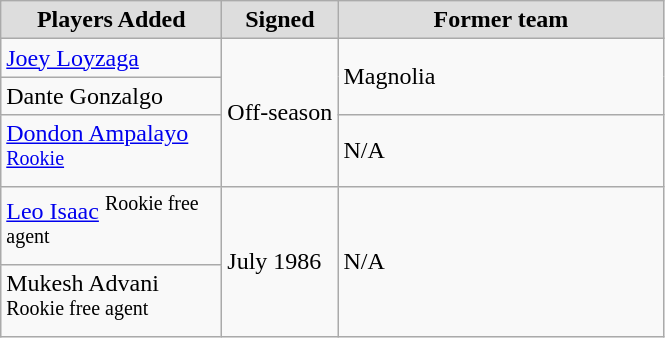<table class="wikitable sortable sortable">
<tr align="center" bgcolor="#dddddd">
<td style="width:140px"><strong>Players Added</strong></td>
<td style="width:70px"><strong>Signed</strong></td>
<td style="width:210px"><strong>Former team</strong></td>
</tr>
<tr>
<td><a href='#'>Joey Loyzaga</a></td>
<td rowspan="3">Off-season</td>
<td rowspan="2">Magnolia</td>
</tr>
<tr>
<td>Dante Gonzalgo</td>
</tr>
<tr>
<td><a href='#'>Dondon Ampalayo</a> <sup><a href='#'>Rookie</a></sup></td>
<td>N/A</td>
</tr>
<tr>
<td><a href='#'>Leo Isaac</a> <sup>Rookie free agent</sup></td>
<td rowspan="2">July 1986</td>
<td rowspan="2">N/A</td>
</tr>
<tr>
<td>Mukesh Advani <sup>Rookie free agent</sup></td>
</tr>
</table>
